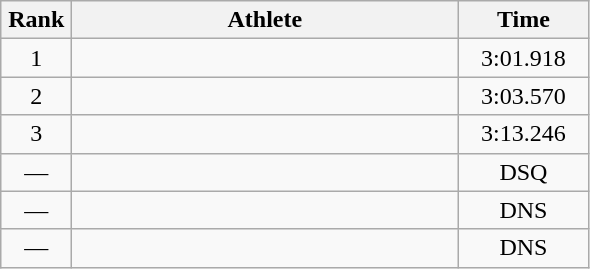<table class=wikitable style="text-align:center">
<tr>
<th width=40>Rank</th>
<th width=250>Athlete</th>
<th width=80>Time</th>
</tr>
<tr>
<td>1</td>
<td align=left></td>
<td>3:01.918</td>
</tr>
<tr>
<td>2</td>
<td align=left></td>
<td>3:03.570</td>
</tr>
<tr>
<td>3</td>
<td align=left></td>
<td>3:13.246</td>
</tr>
<tr>
<td>—</td>
<td align=left></td>
<td>DSQ</td>
</tr>
<tr>
<td>—</td>
<td align=left></td>
<td>DNS</td>
</tr>
<tr>
<td>—</td>
<td align=left></td>
<td>DNS</td>
</tr>
</table>
